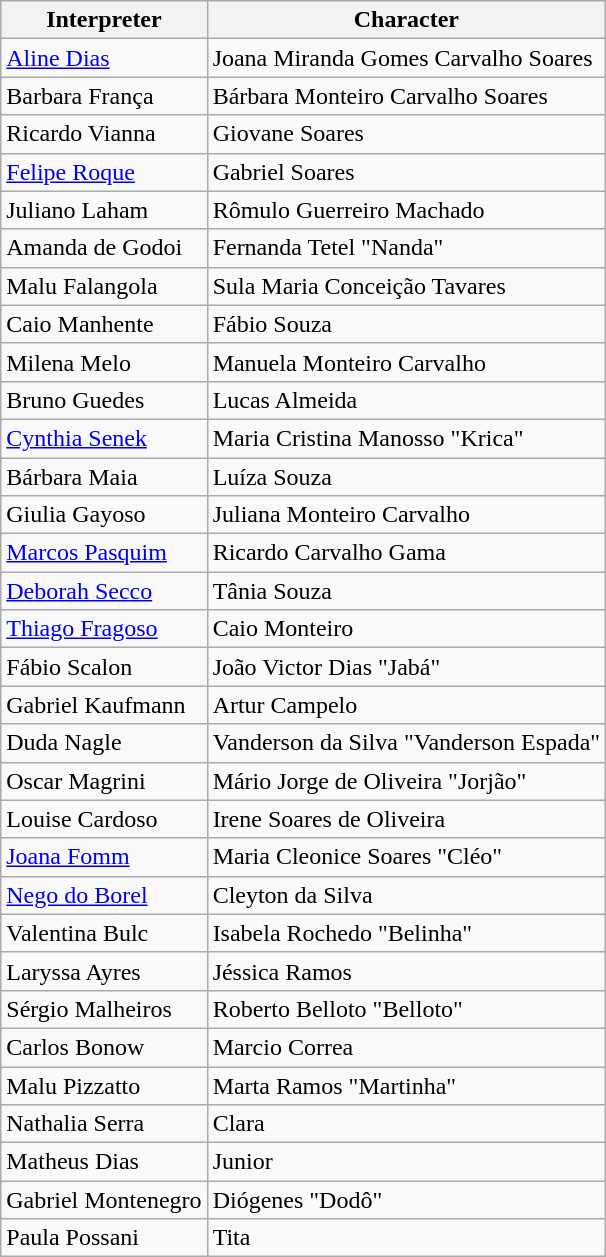<table class="wikitable">
<tr>
<th>Interpreter</th>
<th>Character</th>
</tr>
<tr>
<td><a href='#'>Aline Dias</a></td>
<td>Joana Miranda Gomes Carvalho Soares</td>
</tr>
<tr>
<td>Barbara França</td>
<td>Bárbara Monteiro Carvalho Soares</td>
</tr>
<tr>
<td>Ricardo Vianna</td>
<td>Giovane Soares</td>
</tr>
<tr>
<td><a href='#'>Felipe Roque</a></td>
<td>Gabriel Soares</td>
</tr>
<tr>
<td>Juliano Laham</td>
<td>Rômulo Guerreiro Machado</td>
</tr>
<tr>
<td>Amanda de Godoi</td>
<td>Fernanda Tetel "Nanda"</td>
</tr>
<tr>
<td>Malu Falangola</td>
<td>Sula Maria Conceição Tavares</td>
</tr>
<tr>
<td>Caio Manhente</td>
<td>Fábio Souza</td>
</tr>
<tr>
<td>Milena Melo</td>
<td>Manuela Monteiro Carvalho</td>
</tr>
<tr>
<td>Bruno Guedes</td>
<td>Lucas Almeida</td>
</tr>
<tr>
<td><a href='#'>Cynthia Senek</a></td>
<td>Maria Cristina Manosso "Krica"</td>
</tr>
<tr>
<td>Bárbara Maia</td>
<td>Luíza Souza</td>
</tr>
<tr>
<td>Giulia Gayoso</td>
<td>Juliana Monteiro Carvalho</td>
</tr>
<tr>
<td><a href='#'>Marcos Pasquim</a></td>
<td>Ricardo Carvalho Gama</td>
</tr>
<tr>
<td><a href='#'>Deborah Secco</a></td>
<td>Tânia Souza</td>
</tr>
<tr>
<td><a href='#'>Thiago Fragoso</a></td>
<td>Caio Monteiro</td>
</tr>
<tr>
<td>Fábio Scalon</td>
<td>João Victor Dias "Jabá"</td>
</tr>
<tr>
<td>Gabriel Kaufmann</td>
<td>Artur Campelo</td>
</tr>
<tr>
<td>Duda Nagle</td>
<td>Vanderson da Silva "Vanderson Espada"</td>
</tr>
<tr>
<td>Oscar Magrini</td>
<td>Mário Jorge de Oliveira "Jorjão"</td>
</tr>
<tr>
<td>Louise Cardoso</td>
<td>Irene Soares de Oliveira</td>
</tr>
<tr>
<td><a href='#'>Joana Fomm</a></td>
<td>Maria Cleonice Soares "Cléo"</td>
</tr>
<tr>
<td><a href='#'>Nego do Borel</a></td>
<td>Cleyton da Silva</td>
</tr>
<tr>
<td>Valentina Bulc</td>
<td>Isabela Rochedo "Belinha"</td>
</tr>
<tr>
<td>Laryssa Ayres</td>
<td>Jéssica Ramos</td>
</tr>
<tr>
<td>Sérgio Malheiros</td>
<td>Roberto Belloto "Belloto"</td>
</tr>
<tr>
<td>Carlos Bonow</td>
<td>Marcio Correa</td>
</tr>
<tr>
<td>Malu Pizzatto</td>
<td>Marta Ramos "Martinha"</td>
</tr>
<tr>
<td>Nathalia Serra</td>
<td>Clara</td>
</tr>
<tr>
<td>Matheus Dias</td>
<td>Junior</td>
</tr>
<tr>
<td>Gabriel Montenegro</td>
<td>Diógenes "Dodô"</td>
</tr>
<tr>
<td>Paula Possani</td>
<td>Tita</td>
</tr>
</table>
